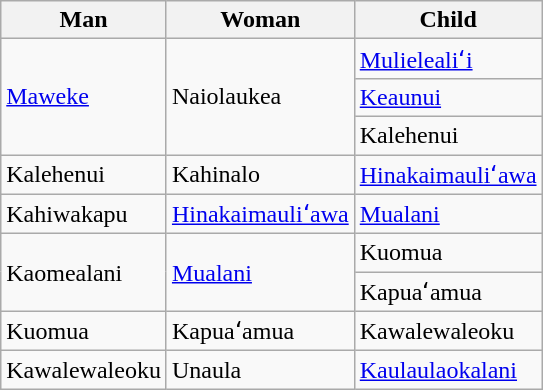<table class="wikitable" width="200">
<tr>
<th>Man</th>
<th>Woman</th>
<th>Child</th>
</tr>
<tr>
<td rowspan="3"><a href='#'>Maweke</a></td>
<td rowspan="3">Naiolaukea</td>
<td><a href='#'>Mulielealiʻi</a></td>
</tr>
<tr>
<td><a href='#'>Keaunui</a></td>
</tr>
<tr>
<td>Kalehenui</td>
</tr>
<tr>
<td>Kalehenui</td>
<td>Kahinalo</td>
<td><a href='#'>Hinakaimauliʻawa</a></td>
</tr>
<tr>
<td>Kahiwakapu</td>
<td><a href='#'>Hinakaimauliʻawa</a></td>
<td><a href='#'>Mualani</a></td>
</tr>
<tr>
<td rowspan="2">Kaomealani</td>
<td rowspan="2"><a href='#'>Mualani</a></td>
<td>Kuomua</td>
</tr>
<tr>
<td>Kapuaʻamua</td>
</tr>
<tr>
<td>Kuomua</td>
<td>Kapuaʻamua</td>
<td>Kawalewaleoku</td>
</tr>
<tr>
<td>Kawalewaleoku</td>
<td>Unaula</td>
<td><a href='#'>Kaulaulaokalani</a></td>
</tr>
</table>
